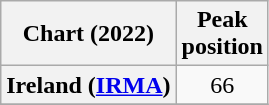<table class="wikitable sortable plainrowheaders" style="text-align:center">
<tr>
<th scope="col">Chart (2022)</th>
<th scope="col">Peak<br>position</th>
</tr>
<tr>
<th scope="row">Ireland (<a href='#'>IRMA</a>)</th>
<td>66</td>
</tr>
<tr>
</tr>
</table>
